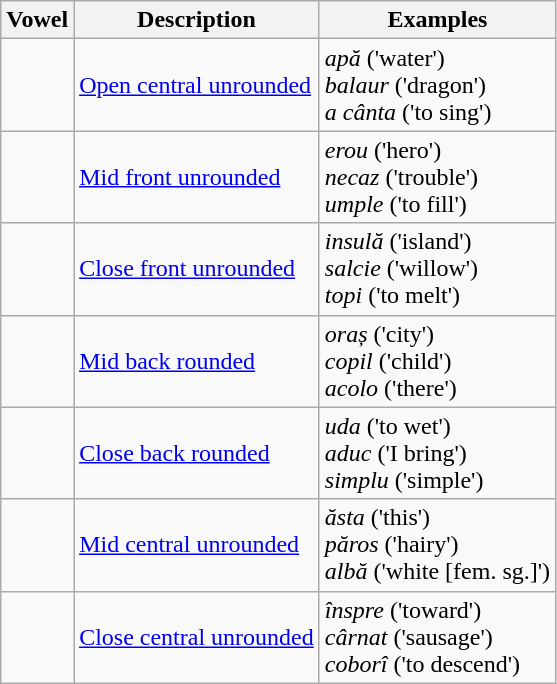<table class="wikitable">
<tr>
<th>Vowel</th>
<th>Description</th>
<th>Examples</th>
</tr>
<tr>
<td style="text-align: center;"></td>
<td><a href='#'>Open central unrounded</a></td>
<td><em>apă</em>  ('water') <br> <em>balaur</em>  ('dragon') <br> <em>a cânta</em>  ('to sing')</td>
</tr>
<tr>
<td style="text-align: center;"></td>
<td><a href='#'>Mid front unrounded</a></td>
<td><em>erou </em>  ('hero') <br> <em>necaz</em>  ('trouble') <br> <em>umple</em>  ('to fill')</td>
</tr>
<tr>
<td style="text-align: center;"></td>
<td><a href='#'>Close front unrounded</a></td>
<td><em>insulă</em>  ('island') <br> <em>salcie</em>  ('willow') <br> <em>topi</em>  ('to melt')</td>
</tr>
<tr>
<td style="text-align: center;"></td>
<td><a href='#'>Mid back rounded</a></td>
<td><em>oraș</em>  ('city') <br> <em>copil</em>  ('child') <br> <em>acolo</em>  ('there')</td>
</tr>
<tr>
<td style="text-align: center;"></td>
<td><a href='#'>Close back rounded</a></td>
<td><em>uda</em>  ('to wet') <br> <em>aduc</em>  ('I bring') <br> <em>simplu</em>  ('simple')</td>
</tr>
<tr>
<td style="text-align: center;"></td>
<td><a href='#'>Mid central unrounded</a></td>
<td><em>ăsta</em>  ('this') <br> <em>păros</em>  ('hairy') <br> <em>albă</em>  ('white [fem. sg.]')</td>
</tr>
<tr>
<td style="text-align: center;"></td>
<td><a href='#'>Close central unrounded</a></td>
<td><em>înspre</em>  ('toward') <br> <em>cârnat</em>  ('sausage') <br> <em>coborî</em>  ('to descend')</td>
</tr>
</table>
